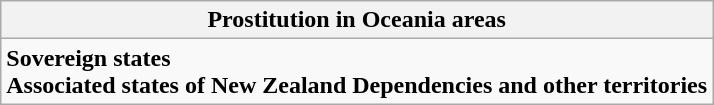<table class="wikitable">
<tr>
<th>Prostitution in Oceania areas</th>
</tr>
<tr>
<td><strong>Sovereign states</strong><br>
<strong>Associated states of New Zealand</strong>

<strong>Dependencies and other territories</strong>

<br></td>
</tr>
</table>
